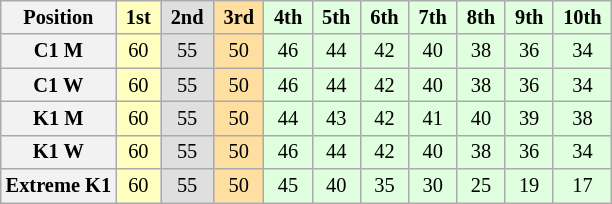<table class="wikitable" style="font-size:85%; text-align:center">
<tr>
<th>Position</th>
<td style="background:#ffffbf;"> <strong>1st</strong> </td>
<td style="background:#dfdfdf;"> <strong>2nd</strong> </td>
<td style="background:#ffdf9f;"> <strong>3rd</strong> </td>
<td style="background:#dfffdf;"> <strong>4th</strong> </td>
<td style="background:#dfffdf;"> <strong>5th</strong> </td>
<td style="background:#dfffdf;"> <strong>6th</strong> </td>
<td style="background:#dfffdf;"> <strong>7th</strong> </td>
<td style="background:#dfffdf;"> <strong>8th</strong> </td>
<td style="background:#dfffdf;"> <strong>9th</strong> </td>
<td style="background:#dfffdf;"> <strong>10th</strong> </td>
</tr>
<tr>
<th>C1 M</th>
<td style="background:#ffffbf;">60</td>
<td style="background:#dfdfdf;">55</td>
<td style="background:#ffdf9f;">50</td>
<td style="background:#dfffdf;">46</td>
<td style="background:#dfffdf;">44</td>
<td style="background:#dfffdf;">42</td>
<td style="background:#dfffdf;">40</td>
<td style="background:#dfffdf;">38</td>
<td style="background:#dfffdf;">36</td>
<td style="background:#dfffdf;">34</td>
</tr>
<tr>
<th>C1 W</th>
<td style="background:#ffffbf;">60</td>
<td style="background:#dfdfdf;">55</td>
<td style="background:#ffdf9f;">50</td>
<td style="background:#dfffdf;">46</td>
<td style="background:#dfffdf;">44</td>
<td style="background:#dfffdf;">42</td>
<td style="background:#dfffdf;">40</td>
<td style="background:#dfffdf;">38</td>
<td style="background:#dfffdf;">36</td>
<td style="background:#dfffdf;">34</td>
</tr>
<tr>
<th>K1 M</th>
<td style="background:#ffffbf;">60</td>
<td style="background:#dfdfdf;">55</td>
<td style="background:#ffdf9f;">50</td>
<td style="background:#dfffdf;">44</td>
<td style="background:#dfffdf;">43</td>
<td style="background:#dfffdf;">42</td>
<td style="background:#dfffdf;">41</td>
<td style="background:#dfffdf;">40</td>
<td style="background:#dfffdf;">39</td>
<td style="background:#dfffdf;">38</td>
</tr>
<tr>
<th>K1 W</th>
<td style="background:#ffffbf;">60</td>
<td style="background:#dfdfdf;">55</td>
<td style="background:#ffdf9f;">50</td>
<td style="background:#dfffdf;">46</td>
<td style="background:#dfffdf;">44</td>
<td style="background:#dfffdf;">42</td>
<td style="background:#dfffdf;">40</td>
<td style="background:#dfffdf;">38</td>
<td style="background:#dfffdf;">36</td>
<td style="background:#dfffdf;">34</td>
</tr>
<tr>
<th>Extreme K1</th>
<td style="background:#ffffbf;">60</td>
<td style="background:#dfdfdf;">55</td>
<td style="background:#ffdf9f;">50</td>
<td style="background:#dfffdf;">45</td>
<td style="background:#dfffdf;">40</td>
<td style="background:#dfffdf;">35</td>
<td style="background:#dfffdf;">30</td>
<td style="background:#dfffdf;">25</td>
<td style="background:#dfffdf;">19</td>
<td style="background:#dfffdf;">17</td>
</tr>
</table>
